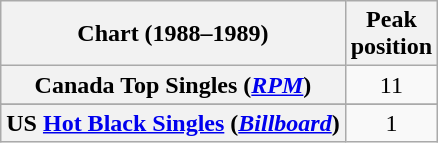<table class="wikitable sortable plainrowheaders" style="text-align:center">
<tr>
<th scope="col">Chart (1988–1989)</th>
<th scope="col">Peak<br>position</th>
</tr>
<tr>
<th scope="row">Canada Top Singles (<em><a href='#'>RPM</a></em>)</th>
<td>11</td>
</tr>
<tr>
</tr>
<tr>
</tr>
<tr>
</tr>
<tr>
</tr>
<tr>
<th scope="row">US <a href='#'>Hot Black Singles</a> (<em><a href='#'>Billboard</a></em>)</th>
<td>1</td>
</tr>
</table>
